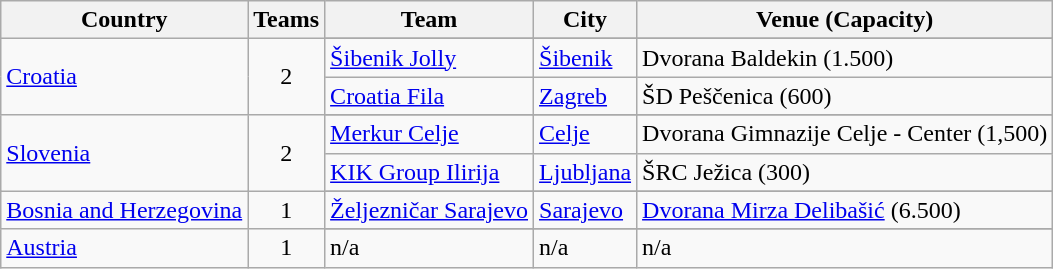<table class="wikitable">
<tr>
<th>Country</th>
<th>Teams</th>
<th>Team</th>
<th>City</th>
<th>Venue (Capacity)</th>
</tr>
<tr>
<td rowspan=3> <a href='#'>Croatia</a></td>
<td align=center rowspan=3>2</td>
</tr>
<tr>
<td><a href='#'>Šibenik Jolly</a></td>
<td><a href='#'>Šibenik</a></td>
<td>Dvorana Baldekin (1.500)</td>
</tr>
<tr>
<td><a href='#'>Croatia Fila</a></td>
<td><a href='#'>Zagreb</a></td>
<td>ŠD Peščenica (600)</td>
</tr>
<tr>
<td rowspan=3> <a href='#'>Slovenia</a></td>
<td align=center rowspan=3>2</td>
</tr>
<tr>
<td><a href='#'>Merkur Celje</a></td>
<td><a href='#'>Celje</a></td>
<td>Dvorana Gimnazije Celje - Center (1,500)</td>
</tr>
<tr>
<td><a href='#'>KIK Group Ilirija</a></td>
<td><a href='#'>Ljubljana</a></td>
<td>ŠRC Ježica (300)</td>
</tr>
<tr>
<td rowspan=2> <a href='#'>Bosnia and Herzegovina</a></td>
<td align=center rowspan=2>1</td>
</tr>
<tr>
<td><a href='#'>Željezničar Sarajevo</a></td>
<td><a href='#'>Sarajevo</a></td>
<td><a href='#'>Dvorana Mirza Delibašić</a> (6.500)</td>
</tr>
<tr>
<td rowspan=2> <a href='#'>Austria</a></td>
<td align=center rowspan=2>1</td>
</tr>
<tr>
<td>n/a</td>
<td>n/a</td>
<td>n/a</td>
</tr>
</table>
